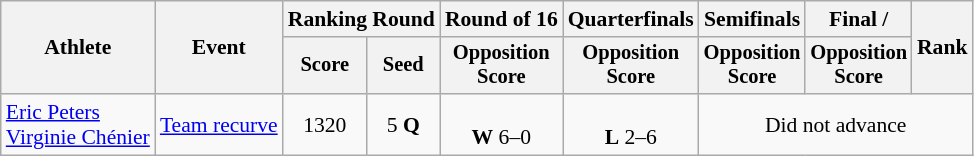<table class="wikitable" style="font-size:90%">
<tr>
<th rowspan=2>Athlete</th>
<th rowspan=2>Event</th>
<th colspan=2>Ranking Round</th>
<th>Round of 16</th>
<th>Quarterfinals</th>
<th>Semifinals</th>
<th>Final / </th>
<th rowspan=2>Rank</th>
</tr>
<tr style="font-size:95%">
<th>Score</th>
<th>Seed</th>
<th>Opposition<br>Score</th>
<th>Opposition<br>Score</th>
<th>Opposition<br>Score</th>
<th>Opposition<br>Score</th>
</tr>
<tr align=center>
<td align=left><a href='#'>Eric Peters</a><br><a href='#'>Virginie Chénier</a></td>
<td align=left><a href='#'>Team recurve</a></td>
<td>1320</td>
<td>5 <strong>Q</strong></td>
<td><br><strong>W</strong> 6–0</td>
<td><br><strong>L</strong> 2–6</td>
<td colspan=3>Did not advance</td>
</tr>
</table>
